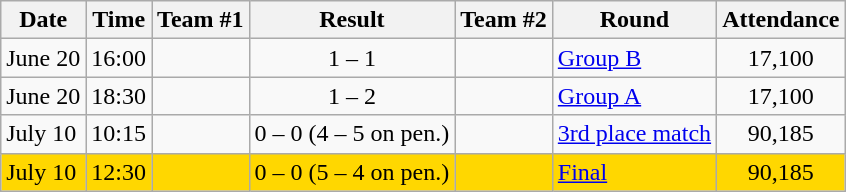<table class="wikitable sortable" style="text-align:left;">
<tr>
<th>Date</th>
<th>Time</th>
<th>Team #1</th>
<th>Result</th>
<th>Team #2</th>
<th>Round</th>
<th>Attendance</th>
</tr>
<tr>
<td>June 20</td>
<td>16:00</td>
<td></td>
<td style="text-align:center;">1 – 1</td>
<td></td>
<td><a href='#'>Group B</a></td>
<td style="text-align:center;">17,100</td>
</tr>
<tr>
<td>June 20</td>
<td>18:30</td>
<td></td>
<td style="text-align:center;">1 – 2</td>
<td></td>
<td><a href='#'>Group A</a></td>
<td style="text-align:center;">17,100</td>
</tr>
<tr>
<td>July 10</td>
<td>10:15</td>
<td></td>
<td style="text-align:center;">0 – 0 (4 – 5 on pen.)</td>
<td></td>
<td><a href='#'>3rd place match</a></td>
<td style="text-align:center;">90,185</td>
</tr>
<tr bgcolor=gold>
<td>July 10</td>
<td>12:30</td>
<td></td>
<td style="text-align:center;">0 – 0 (5 – 4 on pen.)</td>
<td></td>
<td><a href='#'>Final</a></td>
<td style="text-align:center;">90,185</td>
</tr>
</table>
